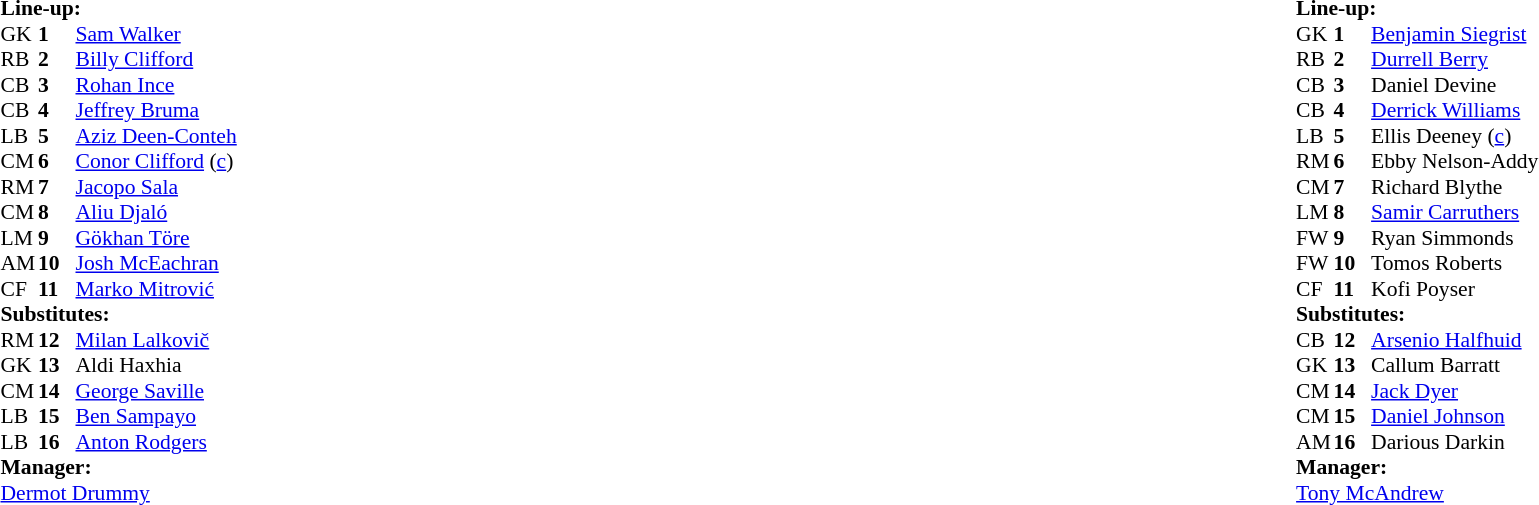<table width="100%">
<tr>
<td valign="top" width="50%"><br><table style="font-size: 90%" cellspacing="0" cellpadding="0">
<tr>
<td colspan="4"><strong>Line-up:</strong></td>
</tr>
<tr>
<th width="25"></th>
<th width="25"></th>
</tr>
<tr>
<td>GK</td>
<td><strong>1</strong></td>
<td> <a href='#'>Sam Walker</a></td>
</tr>
<tr>
<td>RB</td>
<td><strong>2</strong></td>
<td> <a href='#'>Billy Clifford</a></td>
</tr>
<tr>
<td>CB</td>
<td><strong>3</strong></td>
<td> <a href='#'>Rohan Ince</a></td>
</tr>
<tr>
<td>CB</td>
<td><strong>4</strong></td>
<td> <a href='#'>Jeffrey Bruma</a></td>
</tr>
<tr>
<td>LB</td>
<td><strong>5</strong></td>
<td> <a href='#'>Aziz Deen-Conteh</a></td>
</tr>
<tr>
<td>CM</td>
<td><strong>6</strong></td>
<td> <a href='#'>Conor Clifford</a> (<a href='#'>c</a>)</td>
</tr>
<tr>
<td>RM</td>
<td><strong>7</strong></td>
<td> <a href='#'>Jacopo Sala</a></td>
</tr>
<tr>
<td>CM</td>
<td><strong>8</strong></td>
<td> <a href='#'>Aliu Djaló</a></td>
<td></td>
</tr>
<tr>
<td>LM</td>
<td><strong>9</strong></td>
<td> <a href='#'>Gökhan Töre</a></td>
<td></td>
</tr>
<tr>
<td>AM</td>
<td><strong>10</strong></td>
<td> <a href='#'>Josh McEachran</a></td>
</tr>
<tr>
<td>CF</td>
<td><strong>11</strong></td>
<td> <a href='#'>Marko Mitrović</a></td>
</tr>
<tr>
<td colspan=4><strong>Substitutes:</strong></td>
</tr>
<tr>
<td>RM</td>
<td><strong>12</strong></td>
<td> <a href='#'>Milan Lalkovič</a></td>
<td></td>
</tr>
<tr>
<td>GK</td>
<td><strong>13</strong></td>
<td> Aldi Haxhia</td>
</tr>
<tr>
<td>CM</td>
<td><strong>14</strong></td>
<td> <a href='#'>George Saville</a></td>
<td></td>
</tr>
<tr>
<td>LB</td>
<td><strong>15</strong></td>
<td> <a href='#'>Ben Sampayo</a></td>
</tr>
<tr>
<td>LB</td>
<td><strong>16</strong></td>
<td> <a href='#'>Anton Rodgers</a></td>
</tr>
<tr>
<td colspan=4><strong>Manager:</strong></td>
</tr>
<tr>
<td colspan="4"> <a href='#'>Dermot Drummy</a></td>
</tr>
</table>
</td>
<td valign="top" width="50%"><br><table style="font-size: 90%" cellspacing="0" cellpadding="0" align=center>
<tr>
<td colspan="4"><strong>Line-up:</strong></td>
</tr>
<tr>
<th width="25"></th>
<th width="25"></th>
</tr>
<tr>
<td>GK</td>
<td><strong>1</strong></td>
<td> <a href='#'>Benjamin Siegrist</a></td>
</tr>
<tr>
<td>RB</td>
<td><strong>2</strong></td>
<td> <a href='#'>Durrell Berry</a></td>
</tr>
<tr>
<td>CB</td>
<td><strong>3</strong></td>
<td> Daniel Devine</td>
</tr>
<tr>
<td>CB</td>
<td><strong>4</strong></td>
<td> <a href='#'>Derrick Williams</a></td>
<td></td>
</tr>
<tr>
<td>LB</td>
<td><strong>5</strong></td>
<td> Ellis Deeney (<a href='#'>c</a>)</td>
</tr>
<tr>
<td>RM</td>
<td><strong>6</strong></td>
<td> Ebby Nelson-Addy</td>
</tr>
<tr>
<td>CM</td>
<td><strong>7</strong></td>
<td> Richard Blythe</td>
<td></td>
</tr>
<tr>
<td>LM</td>
<td><strong>8</strong></td>
<td> <a href='#'>Samir Carruthers</a></td>
</tr>
<tr>
<td>FW</td>
<td><strong>9</strong></td>
<td> Ryan Simmonds</td>
</tr>
<tr>
<td>FW</td>
<td><strong>10</strong></td>
<td> Tomos Roberts</td>
</tr>
<tr>
<td>CF</td>
<td><strong>11</strong></td>
<td> Kofi Poyser</td>
</tr>
<tr>
<td colspan=4><strong>Substitutes:</strong></td>
</tr>
<tr>
<td>CB</td>
<td><strong>12</strong></td>
<td> <a href='#'>Arsenio Halfhuid</a></td>
<td></td>
</tr>
<tr>
<td>GK</td>
<td><strong>13</strong></td>
<td> Callum Barratt</td>
</tr>
<tr>
<td>CM</td>
<td><strong>14</strong></td>
<td> <a href='#'>Jack Dyer</a></td>
</tr>
<tr>
<td>CM</td>
<td><strong>15</strong></td>
<td> <a href='#'>Daniel Johnson</a></td>
</tr>
<tr>
<td>AM</td>
<td><strong>16</strong></td>
<td> Darious Darkin</td>
<td></td>
</tr>
<tr>
<td colspan=4><strong>Manager:</strong></td>
</tr>
<tr>
<td colspan="4"> <a href='#'>Tony McAndrew</a></td>
</tr>
<tr>
</tr>
</table>
</td>
</tr>
</table>
